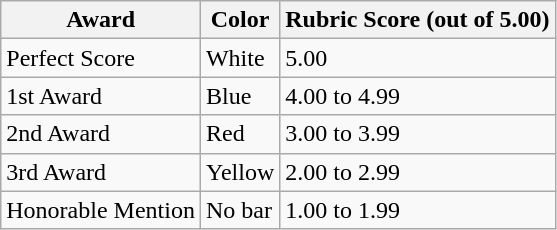<table class="wikitable">
<tr>
<th>Award</th>
<th>Color</th>
<th>Rubric Score (out of 5.00)</th>
</tr>
<tr>
<td>Perfect Score</td>
<td>White</td>
<td>5.00</td>
</tr>
<tr>
<td>1st Award</td>
<td>Blue</td>
<td>4.00 to 4.99</td>
</tr>
<tr>
<td>2nd Award</td>
<td>Red</td>
<td>3.00 to 3.99</td>
</tr>
<tr>
<td>3rd Award</td>
<td>Yellow</td>
<td>2.00 to 2.99</td>
</tr>
<tr>
<td>Honorable Mention</td>
<td>No bar</td>
<td>1.00 to 1.99</td>
</tr>
</table>
